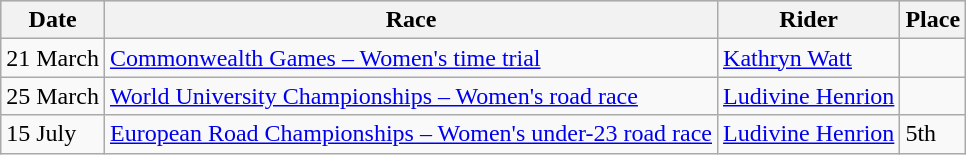<table class="wikitable">
<tr style="background:#ccccff;">
<th>Date</th>
<th>Race</th>
<th>Rider</th>
<th>Place</th>
</tr>
<tr>
<td>21 March</td>
<td><a href='#'>Commonwealth Games – Women's time trial</a></td>
<td> <a href='#'>Kathryn Watt</a></td>
<td></td>
</tr>
<tr>
<td>25 March</td>
<td><a href='#'>World University Championships – Women's road race</a></td>
<td> <a href='#'>Ludivine Henrion</a></td>
<td></td>
</tr>
<tr>
<td>15 July</td>
<td><a href='#'>European Road Championships – Women's under-23 road race</a></td>
<td> <a href='#'>Ludivine Henrion</a></td>
<td>5th</td>
</tr>
</table>
